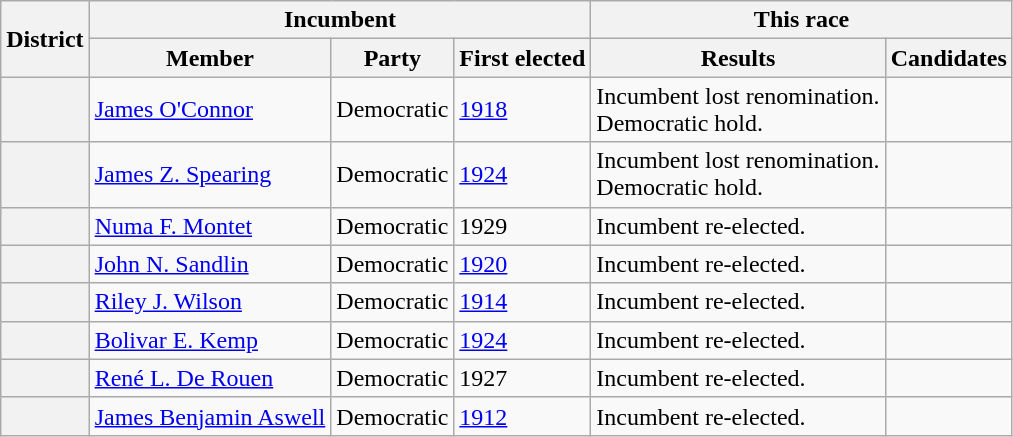<table class=wikitable>
<tr>
<th rowspan=2>District</th>
<th colspan=3>Incumbent</th>
<th colspan=2>This race</th>
</tr>
<tr>
<th>Member</th>
<th>Party</th>
<th>First elected</th>
<th>Results</th>
<th>Candidates</th>
</tr>
<tr>
<th></th>
<td><a href='#'>James O'Connor</a></td>
<td>Democratic</td>
<td><a href='#'>1918</a></td>
<td>Incumbent lost renomination.<br>Democratic hold.</td>
<td nowrap></td>
</tr>
<tr>
<th></th>
<td><a href='#'>James Z. Spearing</a></td>
<td>Democratic</td>
<td><a href='#'>1924</a></td>
<td>Incumbent lost renomination.<br>Democratic hold.</td>
<td nowrap></td>
</tr>
<tr>
<th></th>
<td><a href='#'>Numa F. Montet</a></td>
<td>Democratic</td>
<td>1929</td>
<td>Incumbent re-elected.</td>
<td nowrap></td>
</tr>
<tr>
<th></th>
<td><a href='#'>John N. Sandlin</a></td>
<td>Democratic</td>
<td><a href='#'>1920</a></td>
<td>Incumbent re-elected.</td>
<td nowrap></td>
</tr>
<tr>
<th></th>
<td><a href='#'>Riley J. Wilson</a></td>
<td>Democratic</td>
<td><a href='#'>1914</a></td>
<td>Incumbent re-elected.</td>
<td nowrap></td>
</tr>
<tr>
<th></th>
<td><a href='#'>Bolivar E. Kemp</a></td>
<td>Democratic</td>
<td><a href='#'>1924</a></td>
<td>Incumbent re-elected.</td>
<td nowrap></td>
</tr>
<tr>
<th></th>
<td><a href='#'>René L. De Rouen</a></td>
<td>Democratic</td>
<td>1927</td>
<td>Incumbent re-elected.</td>
<td nowrap></td>
</tr>
<tr>
<th></th>
<td><a href='#'>James Benjamin Aswell</a></td>
<td>Democratic</td>
<td><a href='#'>1912</a></td>
<td>Incumbent re-elected.</td>
<td nowrap></td>
</tr>
</table>
